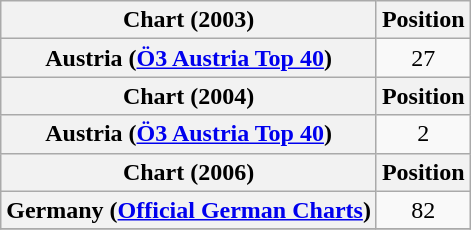<table class="wikitable sortable plainrowheaders" style="text-align:center;">
<tr>
<th>Chart (2003)</th>
<th>Position</th>
</tr>
<tr>
<th scope="row">Austria (<a href='#'>Ö3 Austria Top 40</a>)</th>
<td style="text-align:center;">27</td>
</tr>
<tr>
<th>Chart (2004)</th>
<th>Position</th>
</tr>
<tr>
<th scope="row">Austria (<a href='#'>Ö3 Austria Top 40</a>)</th>
<td style="text-align:center;">2</td>
</tr>
<tr>
<th>Chart (2006)</th>
<th>Position</th>
</tr>
<tr>
<th scope="row">Germany (<a href='#'>Official German Charts</a>)</th>
<td style="text-align:center;">82</td>
</tr>
<tr>
</tr>
</table>
